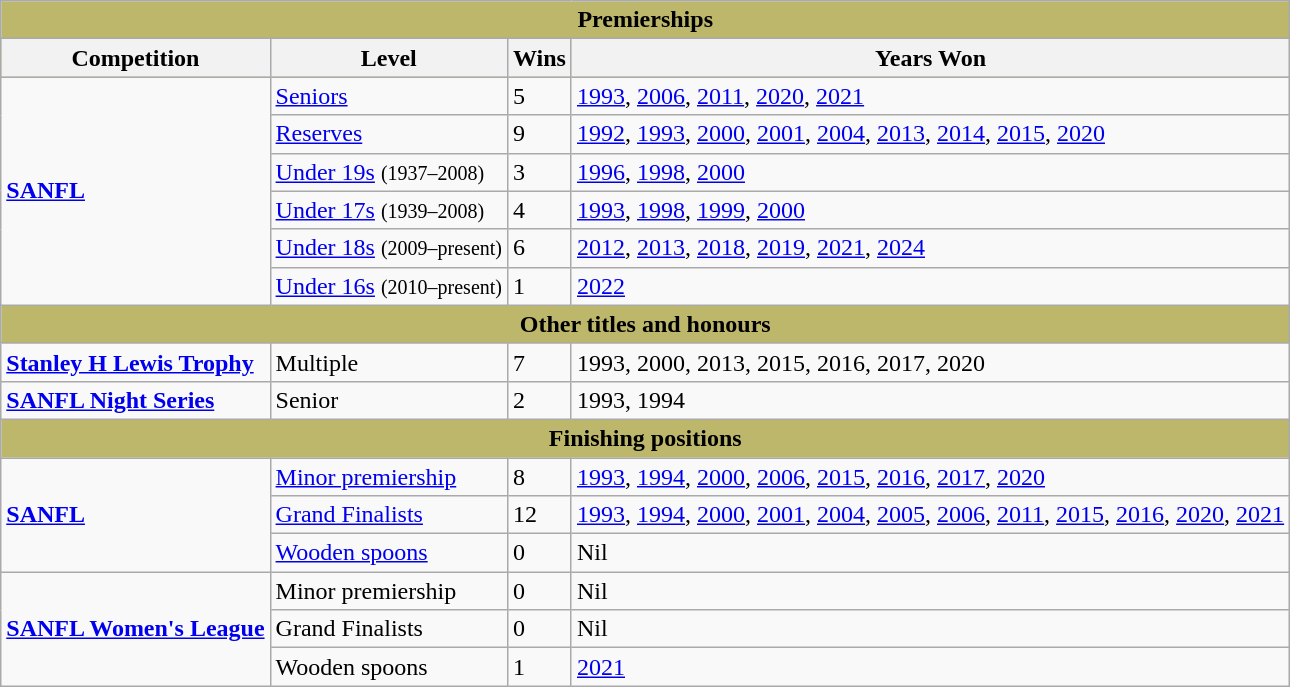<table class="wikitable">
<tr>
<td colspan="4" style="background:#bdb76b;" align="center"><strong>Premierships</strong></td>
</tr>
<tr style="background:#bdb76b;">
<th>Competition</th>
<th>Level</th>
<th>Wins</th>
<th>Years Won</th>
</tr>
<tr>
<td rowspan=6 scope="row" style="text-align: left"><strong><a href='#'>SANFL</a></strong></td>
<td><a href='#'>Seniors</a></td>
<td>5</td>
<td><a href='#'>1993</a>, <a href='#'>2006</a>, <a href='#'>2011</a>, <a href='#'>2020</a>, <a href='#'>2021</a></td>
</tr>
<tr>
<td><a href='#'>Reserves</a></td>
<td>9</td>
<td><a href='#'>1992</a>, <a href='#'>1993</a>, <a href='#'>2000</a>, <a href='#'>2001</a>, <a href='#'>2004</a>, <a href='#'>2013</a>, <a href='#'>2014</a>, <a href='#'>2015</a>, <a href='#'>2020</a></td>
</tr>
<tr>
<td><a href='#'>Under 19s</a> <small>(1937–2008)</small></td>
<td>3</td>
<td><a href='#'>1996</a>, <a href='#'>1998</a>, <a href='#'>2000</a></td>
</tr>
<tr>
<td><a href='#'>Under 17s</a> <small>(1939–2008)</small></td>
<td>4</td>
<td><a href='#'>1993</a>, <a href='#'>1998</a>, <a href='#'>1999</a>, <a href='#'>2000</a></td>
</tr>
<tr>
<td><a href='#'>Under 18s</a> <small>(2009–present)</small></td>
<td>6</td>
<td><a href='#'>2012</a>, <a href='#'>2013</a>, <a href='#'>2018</a>, <a href='#'>2019</a>, <a href='#'>2021</a>, <a href='#'>2024</a></td>
</tr>
<tr>
<td><a href='#'>Under 16s</a> <small>(2010–present)</small></td>
<td>1</td>
<td><a href='#'>2022</a></td>
</tr>
<tr>
<td colspan="4" style="background:#bdb76b;" align="center"><strong>Other titles and honours</strong></td>
</tr>
<tr>
<td><strong><a href='#'>Stanley H Lewis Trophy</a></strong></td>
<td>Multiple</td>
<td>7</td>
<td>1993, 2000, 2013, 2015, 2016, 2017, 2020</td>
</tr>
<tr>
<td><strong><a href='#'>SANFL Night Series</a></strong></td>
<td>Senior</td>
<td>2</td>
<td>1993, 1994</td>
</tr>
<tr>
<td colspan="4" style="background:#bdb76b;" align="center"><strong>Finishing positions</strong></td>
</tr>
<tr>
<td rowspan=3 scope="row" style="text-align: left"><strong><a href='#'>SANFL</a></strong></td>
<td><a href='#'>Minor premiership</a></td>
<td>8</td>
<td><a href='#'>1993</a>, <a href='#'>1994</a>, <a href='#'>2000</a>, <a href='#'>2006</a>, <a href='#'>2015</a>, <a href='#'>2016</a>, <a href='#'>2017</a>, <a href='#'>2020</a></td>
</tr>
<tr>
<td><a href='#'>Grand Finalists</a></td>
<td>12</td>
<td><a href='#'>1993</a>, <a href='#'>1994</a>, <a href='#'>2000</a>, <a href='#'>2001</a>, <a href='#'>2004</a>, <a href='#'>2005</a>, <a href='#'>2006</a>, <a href='#'>2011</a>, <a href='#'>2015</a>, <a href='#'>2016</a>, <a href='#'>2020</a>, <a href='#'>2021</a></td>
</tr>
<tr>
<td><a href='#'>Wooden spoons</a></td>
<td>0</td>
<td>Nil</td>
</tr>
<tr>
<td rowspan=3 scope="row" style="text-align: left"><strong><a href='#'>SANFL Women's League</a></strong></td>
<td>Minor premiership</td>
<td>0</td>
<td>Nil</td>
</tr>
<tr>
<td>Grand Finalists</td>
<td>0</td>
<td>Nil</td>
</tr>
<tr>
<td>Wooden spoons</td>
<td>1</td>
<td><a href='#'>2021</a></td>
</tr>
</table>
